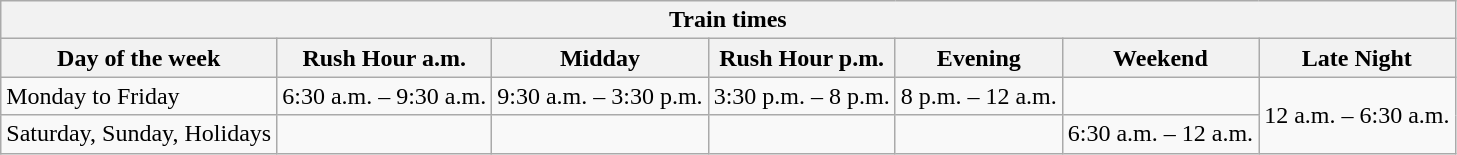<table class="wikitable">
<tr>
<th colspan="7">Train times</th>
</tr>
<tr>
<th>Day of the week</th>
<th>Rush Hour a.m.</th>
<th>Midday</th>
<th>Rush Hour p.m.</th>
<th>Evening</th>
<th>Weekend</th>
<th>Late Night</th>
</tr>
<tr>
<td>Monday to Friday</td>
<td>6:30 a.m. – 9:30 a.m.</td>
<td>9:30 a.m. – 3:30 p.m.</td>
<td>3:30 p.m. – 8 p.m.</td>
<td>8 p.m. – 12 a.m.</td>
<td></td>
<td rowspan="2">12 a.m. – 6:30 a.m.</td>
</tr>
<tr>
<td>Saturday, Sunday, Holidays</td>
<td></td>
<td></td>
<td></td>
<td></td>
<td>6:30 a.m. – 12 a.m.</td>
</tr>
</table>
